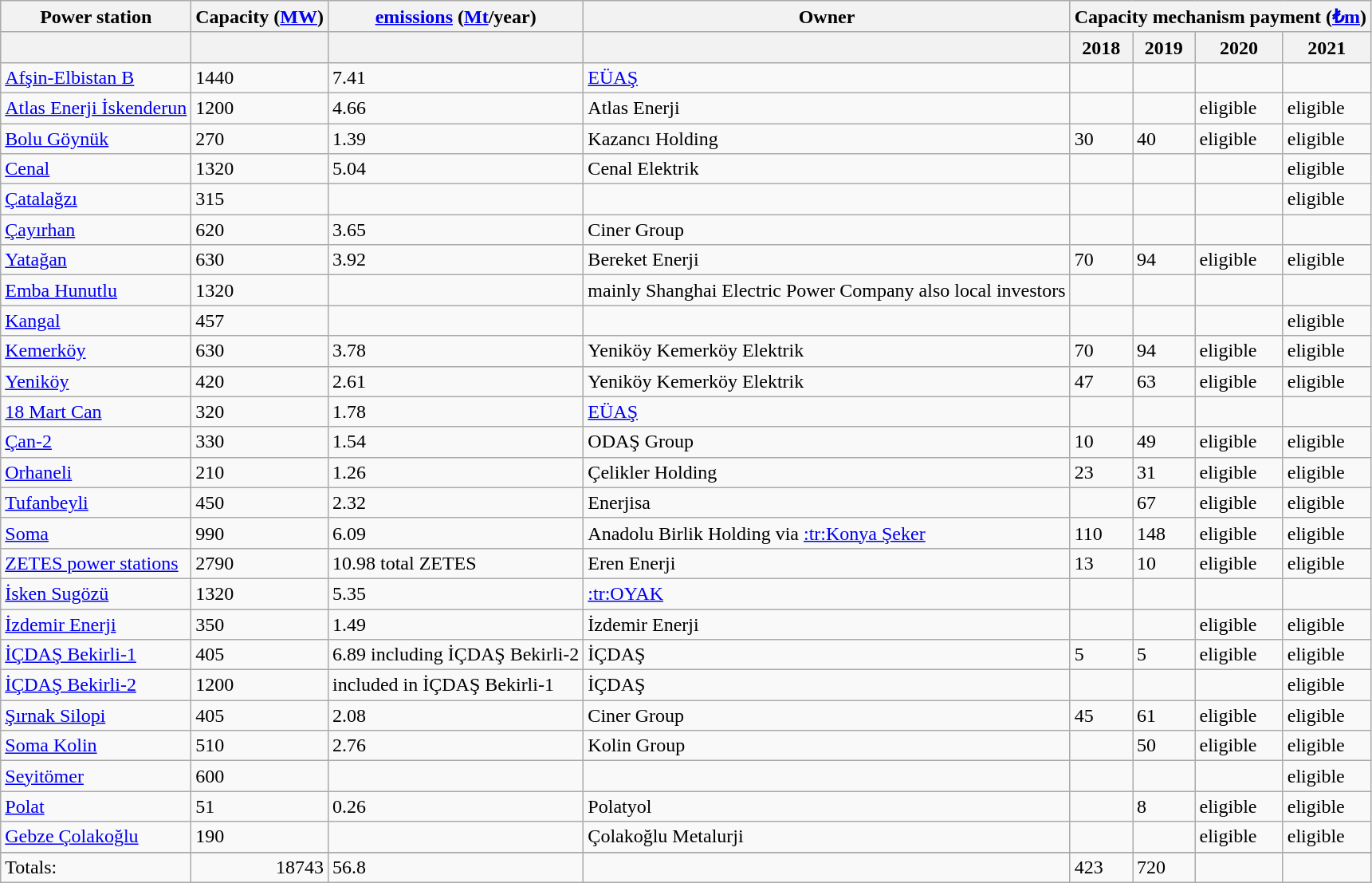<table class="wikitable sortable">
<tr>
<th>Power station</th>
<th>Capacity (<a href='#'>MW</a>)</th>
<th scope=col><a href='#'> emissions</a> (<a href='#'>Mt</a>/year)<br></th>
<th>Owner</th>
<th colspan="4">Capacity mechanism payment (<a href='#'>₺m</a>)</th>
</tr>
<tr>
<th></th>
<th></th>
<th></th>
<th></th>
<th>2018</th>
<th>2019</th>
<th>2020</th>
<th>2021</th>
</tr>
<tr>
<td><a href='#'>Afşin-Elbistan B</a></td>
<td>1440</td>
<td>7.41</td>
<td><a href='#'>EÜAŞ</a></td>
<td></td>
<td></td>
<td></td>
<td></td>
</tr>
<tr>
<td><a href='#'>Atlas Enerji İskenderun</a></td>
<td>1200</td>
<td>4.66</td>
<td>Atlas Enerji</td>
<td></td>
<td></td>
<td>eligible</td>
<td>eligible</td>
</tr>
<tr>
<td><a href='#'>Bolu Göynük</a></td>
<td>270</td>
<td>1.39</td>
<td>Kazancı Holding</td>
<td>30</td>
<td>40</td>
<td>eligible</td>
<td>eligible</td>
</tr>
<tr>
<td><a href='#'>Cenal</a></td>
<td>1320</td>
<td>5.04</td>
<td>Cenal Elektrik</td>
<td></td>
<td></td>
<td></td>
<td>eligible</td>
</tr>
<tr>
<td><a href='#'>Çatalağzı</a></td>
<td>315</td>
<td></td>
<td></td>
<td></td>
<td></td>
<td></td>
<td>eligible</td>
</tr>
<tr>
<td><a href='#'>Çayırhan</a></td>
<td>620</td>
<td>3.65</td>
<td>Ciner Group</td>
<td></td>
<td></td>
<td></td>
<td></td>
</tr>
<tr>
<td><a href='#'>Yatağan</a></td>
<td>630</td>
<td>3.92</td>
<td>Bereket Enerji</td>
<td>70</td>
<td>94</td>
<td>eligible</td>
<td>eligible</td>
</tr>
<tr>
<td><a href='#'>Emba Hunutlu</a></td>
<td>1320</td>
<td></td>
<td>mainly Shanghai Electric Power Company also local investors</td>
<td></td>
<td></td>
<td></td>
<td></td>
</tr>
<tr>
<td><a href='#'>Kangal</a></td>
<td>457</td>
<td></td>
<td></td>
<td></td>
<td></td>
<td></td>
<td>eligible</td>
</tr>
<tr>
<td><a href='#'>Kemerköy</a></td>
<td>630</td>
<td>3.78</td>
<td>Yeniköy Kemerköy Elektrik</td>
<td>70</td>
<td>94</td>
<td>eligible</td>
<td>eligible</td>
</tr>
<tr>
<td><a href='#'>Yeniköy</a></td>
<td>420</td>
<td>2.61</td>
<td>Yeniköy Kemerköy Elektrik</td>
<td>47</td>
<td>63</td>
<td>eligible</td>
<td>eligible</td>
</tr>
<tr>
<td><a href='#'>18 Mart Can</a></td>
<td>320</td>
<td>1.78</td>
<td><a href='#'>EÜAŞ</a></td>
<td></td>
<td></td>
<td></td>
<td></td>
</tr>
<tr>
<td><a href='#'>Çan-2</a></td>
<td>330</td>
<td>1.54</td>
<td>ODAŞ Group</td>
<td>10</td>
<td>49</td>
<td>eligible</td>
<td>eligible</td>
</tr>
<tr>
<td><a href='#'>Orhaneli</a></td>
<td>210</td>
<td>1.26</td>
<td>Çelikler Holding</td>
<td>23</td>
<td>31</td>
<td>eligible</td>
<td>eligible</td>
</tr>
<tr>
<td><a href='#'>Tufanbeyli</a></td>
<td>450</td>
<td>2.32</td>
<td>Enerjisa</td>
<td></td>
<td>67</td>
<td>eligible</td>
<td>eligible</td>
</tr>
<tr>
<td><a href='#'>Soma</a></td>
<td>990</td>
<td>6.09</td>
<td>Anadolu Birlik Holding via <a href='#'>:tr:Konya Şeker</a></td>
<td>110</td>
<td>148</td>
<td>eligible</td>
<td>eligible</td>
</tr>
<tr>
<td><a href='#'>ZETES power stations</a></td>
<td>2790</td>
<td>10.98 total ZETES</td>
<td>Eren Enerji</td>
<td>13</td>
<td>10</td>
<td>eligible</td>
<td>eligible</td>
</tr>
<tr>
<td><a href='#'>İsken Sugözü</a></td>
<td>1320</td>
<td>5.35</td>
<td><a href='#'>:tr:OYAK</a></td>
<td></td>
<td></td>
<td></td>
<td></td>
</tr>
<tr>
<td><a href='#'>İzdemir Enerji</a></td>
<td>350</td>
<td>1.49</td>
<td>İzdemir Enerji</td>
<td></td>
<td></td>
<td>eligible</td>
<td>eligible</td>
</tr>
<tr>
<td><a href='#'>İÇDAŞ Bekirli-1</a></td>
<td>405</td>
<td>6.89 including İÇDAŞ Bekirli-2</td>
<td>İÇDAŞ</td>
<td>5</td>
<td>5</td>
<td>eligible</td>
<td>eligible</td>
</tr>
<tr>
<td><a href='#'>İÇDAŞ Bekirli-2</a></td>
<td>1200</td>
<td>included in İÇDAŞ Bekirli-1</td>
<td>İÇDAŞ</td>
<td></td>
<td></td>
<td></td>
<td>eligible</td>
</tr>
<tr>
<td><a href='#'>Şırnak Silopi</a></td>
<td>405</td>
<td>2.08</td>
<td>Ciner Group</td>
<td>45</td>
<td>61</td>
<td>eligible</td>
<td>eligible</td>
</tr>
<tr>
<td><a href='#'>Soma Kolin</a></td>
<td>510</td>
<td>2.76</td>
<td>Kolin Group</td>
<td></td>
<td>50</td>
<td>eligible</td>
<td>eligible</td>
</tr>
<tr>
<td><a href='#'>Seyitömer</a></td>
<td>600</td>
<td></td>
<td></td>
<td></td>
<td></td>
<td></td>
<td>eligible</td>
</tr>
<tr>
<td><a href='#'>Polat</a></td>
<td>51</td>
<td>0.26</td>
<td>Polatyol</td>
<td></td>
<td>8</td>
<td>eligible</td>
<td>eligible</td>
</tr>
<tr>
<td><a href='#'>Gebze Çolakoğlu</a></td>
<td>190</td>
<td></td>
<td>Çolakoğlu Metalurji</td>
<td></td>
<td></td>
<td>eligible</td>
<td>eligible</td>
</tr>
<tr>
</tr>
<tr class="sortbottom">
<td>Totals:</td>
<td style="text-align:right;">18743</td>
<td>56.8</td>
<td></td>
<td>423</td>
<td>720</td>
<td></td>
<td></td>
</tr>
</table>
